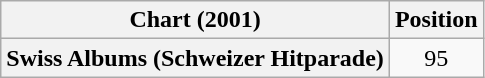<table class="wikitable plainrowheaders" style="text-align:center">
<tr>
<th scope="col">Chart (2001)</th>
<th scope="col">Position</th>
</tr>
<tr>
<th scope="row">Swiss Albums (Schweizer Hitparade)</th>
<td>95</td>
</tr>
</table>
